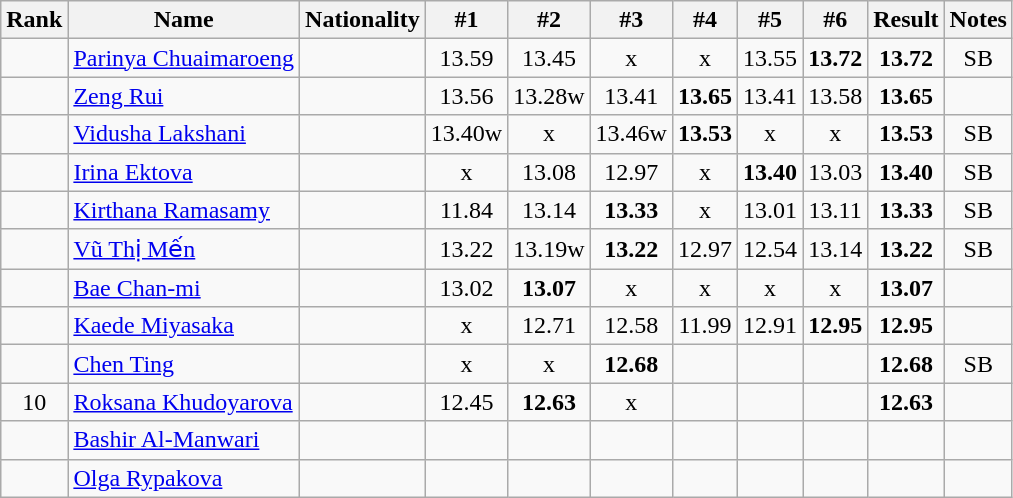<table class="wikitable sortable" style="text-align:center">
<tr>
<th>Rank</th>
<th>Name</th>
<th>Nationality</th>
<th>#1</th>
<th>#2</th>
<th>#3</th>
<th>#4</th>
<th>#5</th>
<th>#6</th>
<th>Result</th>
<th>Notes</th>
</tr>
<tr>
<td></td>
<td align=left><a href='#'>Parinya Chuaimaroeng</a></td>
<td align=left></td>
<td>13.59</td>
<td>13.45</td>
<td>x</td>
<td>x</td>
<td>13.55</td>
<td><strong>13.72</strong></td>
<td><strong>13.72</strong></td>
<td>SB</td>
</tr>
<tr>
<td></td>
<td align=left><a href='#'>Zeng Rui</a></td>
<td align=left></td>
<td>13.56</td>
<td>13.28w</td>
<td>13.41</td>
<td><strong>13.65</strong></td>
<td>13.41</td>
<td>13.58</td>
<td><strong>13.65</strong></td>
<td></td>
</tr>
<tr>
<td></td>
<td align=left><a href='#'>Vidusha Lakshani</a></td>
<td align=left></td>
<td>13.40w</td>
<td>x</td>
<td>13.46w</td>
<td><strong>13.53</strong></td>
<td>x</td>
<td>x</td>
<td><strong>13.53</strong></td>
<td>SB</td>
</tr>
<tr>
<td></td>
<td align=left><a href='#'>Irina Ektova</a></td>
<td align=left></td>
<td>x</td>
<td>13.08</td>
<td>12.97</td>
<td>x</td>
<td><strong>13.40</strong></td>
<td>13.03</td>
<td><strong>13.40</strong></td>
<td>SB</td>
</tr>
<tr>
<td></td>
<td align=left><a href='#'>Kirthana Ramasamy</a></td>
<td align=left></td>
<td>11.84</td>
<td>13.14</td>
<td><strong>13.33</strong></td>
<td>x</td>
<td>13.01</td>
<td>13.11</td>
<td><strong>13.33</strong></td>
<td>SB</td>
</tr>
<tr>
<td></td>
<td align=left><a href='#'>Vũ Thị Mến</a></td>
<td align=left></td>
<td>13.22</td>
<td>13.19w</td>
<td><strong>13.22</strong></td>
<td>12.97</td>
<td>12.54</td>
<td>13.14</td>
<td><strong>13.22</strong></td>
<td>SB</td>
</tr>
<tr>
<td></td>
<td align=left><a href='#'>Bae Chan-mi</a></td>
<td align=left></td>
<td>13.02</td>
<td><strong>13.07</strong></td>
<td>x</td>
<td>x</td>
<td>x</td>
<td>x</td>
<td><strong>13.07</strong></td>
<td></td>
</tr>
<tr>
<td></td>
<td align=left><a href='#'>Kaede Miyasaka</a></td>
<td align=left></td>
<td>x</td>
<td>12.71</td>
<td>12.58</td>
<td>11.99</td>
<td>12.91</td>
<td><strong>12.95</strong></td>
<td><strong>12.95</strong></td>
<td></td>
</tr>
<tr>
<td></td>
<td align=left><a href='#'>Chen Ting</a></td>
<td align=left></td>
<td>x</td>
<td>x</td>
<td><strong>12.68</strong></td>
<td></td>
<td></td>
<td></td>
<td><strong>12.68</strong></td>
<td>SB</td>
</tr>
<tr>
<td>10</td>
<td align=left><a href='#'>Roksana Khudoyarova</a></td>
<td align=left></td>
<td>12.45</td>
<td><strong>12.63</strong></td>
<td>x</td>
<td></td>
<td></td>
<td></td>
<td><strong>12.63</strong></td>
<td></td>
</tr>
<tr>
<td></td>
<td align=left><a href='#'>Bashir Al-Manwari</a></td>
<td align=left></td>
<td></td>
<td></td>
<td></td>
<td></td>
<td></td>
<td></td>
<td><strong></strong></td>
<td></td>
</tr>
<tr>
<td></td>
<td align=left><a href='#'>Olga Rypakova</a></td>
<td align=left></td>
<td></td>
<td></td>
<td></td>
<td></td>
<td></td>
<td></td>
<td><strong></strong></td>
<td></td>
</tr>
</table>
